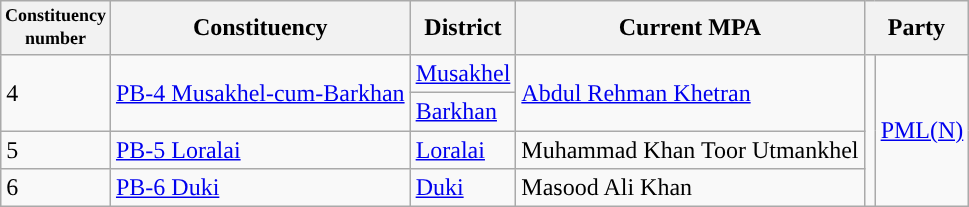<table class="wikitable">
<tr>
<th width="50px" style="font-size:75%">Constituency number</th>
<th>Constituency</th>
<th>District</th>
<th>Current MPA</th>
<th colspan="2">Party</th>
</tr>
<tr>
<td rowspan="2">4</td>
<td rowspan="2"><a href='#'>PB-4 Musakhel-cum-Barkhan</a></td>
<td><a href='#'>Musakhel</a></td>
<td rowspan="2"><a href='#'>Abdul Rehman Khetran</a></td>
<td rowspan="4"></td>
<td rowspan="4"><a href='#'>PML(N)</a></td>
</tr>
<tr>
<td><a href='#'>Barkhan</a></td>
</tr>
<tr>
<td>5</td>
<td><a href='#'>PB-5 Loralai</a></td>
<td><a href='#'>Loralai</a></td>
<td>Muhammad Khan Toor Utmankhel</td>
</tr>
<tr>
<td>6</td>
<td><a href='#'>PB-6 Duki</a></td>
<td><a href='#'>Duki</a></td>
<td>Masood Ali Khan</td>
</tr>
</table>
